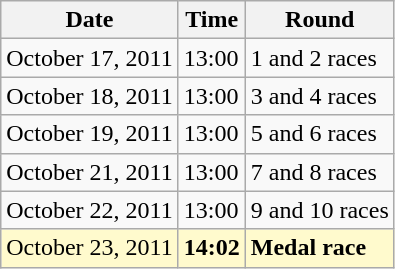<table class="wikitable">
<tr>
<th>Date</th>
<th>Time</th>
<th>Round</th>
</tr>
<tr>
<td>October 17, 2011</td>
<td>13:00</td>
<td>1 and 2 races</td>
</tr>
<tr>
<td>October 18, 2011</td>
<td>13:00</td>
<td>3 and 4 races</td>
</tr>
<tr>
<td>October 19, 2011</td>
<td>13:00</td>
<td>5 and 6 races</td>
</tr>
<tr>
<td>October 21, 2011</td>
<td>13:00</td>
<td>7 and 8 races</td>
</tr>
<tr>
<td>October 22, 2011</td>
<td>13:00</td>
<td>9 and 10 races</td>
</tr>
<tr style=background:lemonchiffon>
<td>October 23, 2011</td>
<td><strong>14:02</strong></td>
<td><strong>Medal race</strong></td>
</tr>
</table>
